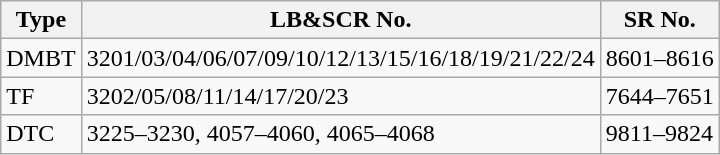<table class="wikitable">
<tr>
<th>Type</th>
<th>LB&SCR No.</th>
<th>SR No.</th>
</tr>
<tr>
<td>DMBT</td>
<td>3201/03/04/06/07/09/10/12/13/15/16/18/19/21/22/24</td>
<td>8601–8616</td>
</tr>
<tr>
<td>TF</td>
<td>3202/05/08/11/14/17/20/23</td>
<td>7644–7651</td>
</tr>
<tr>
<td>DTC</td>
<td>3225–3230, 4057–4060, 4065–4068</td>
<td>9811–9824</td>
</tr>
</table>
